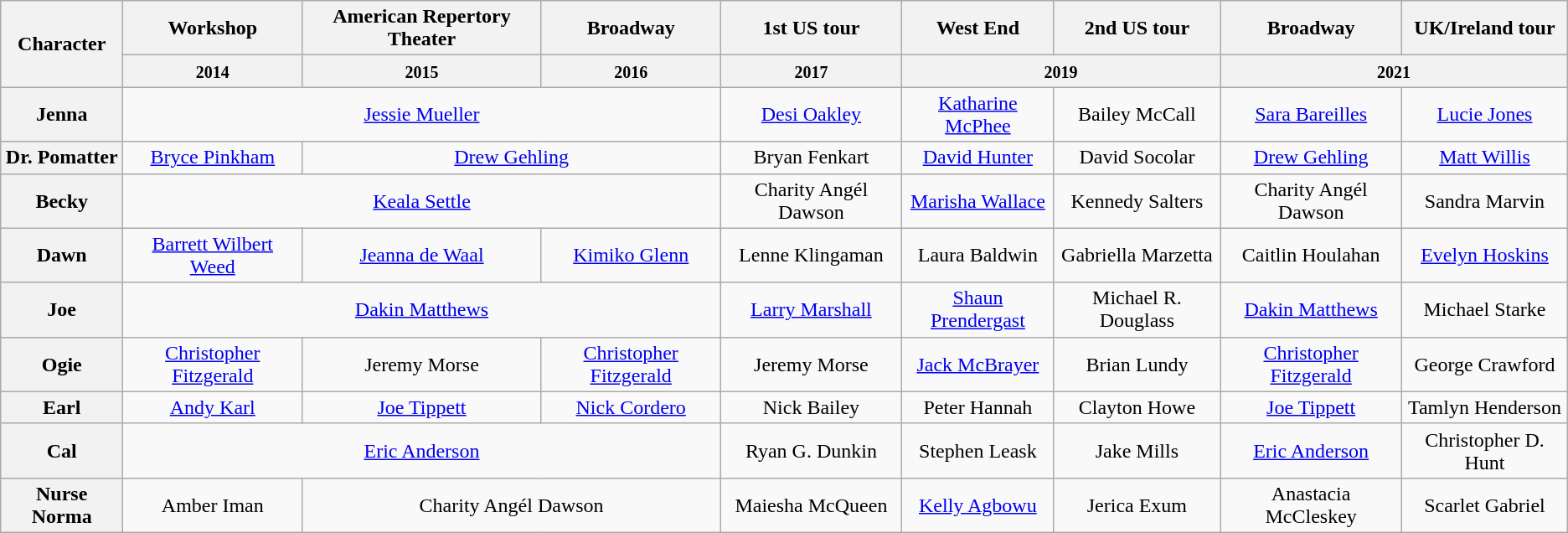<table class="wikitable sortable" style="width:1000;">
<tr>
<th rowspan=2>Character</th>
<th align="center">Workshop</th>
<th align="center">American Repertory Theater</th>
<th align="center">Broadway</th>
<th align="center">1st US tour</th>
<th align="center">West End</th>
<th align="center">2nd US tour</th>
<th align="center">Broadway</th>
<th align="center">UK/Ireland tour</th>
</tr>
<tr>
<th><small>2014</small></th>
<th><small>2015</small></th>
<th><small>2016</small></th>
<th><small>2017</small></th>
<th colspan=2><small>2019</small></th>
<th colspan="2"><small>2021</small></th>
</tr>
<tr>
<th>Jenna</th>
<td align="center" colspan="3"><a href='#'>Jessie Mueller</a></td>
<td align="center"><a href='#'>Desi Oakley</a></td>
<td align="center"><a href='#'>Katharine McPhee</a></td>
<td align="center">Bailey McCall</td>
<td align="center"><a href='#'>Sara Bareilles</a></td>
<td align="center"><a href='#'>Lucie Jones</a></td>
</tr>
<tr>
<th>Dr. Pomatter</th>
<td align="center"><a href='#'>Bryce Pinkham</a></td>
<td align="center" colspan="2"><a href='#'>Drew Gehling</a></td>
<td align="center">Bryan Fenkart</td>
<td align="center"><a href='#'>David Hunter</a></td>
<td align="center">David Socolar</td>
<td align="center"><a href='#'>Drew Gehling</a></td>
<td align="center"><a href='#'>Matt Willis</a></td>
</tr>
<tr>
<th>Becky</th>
<td align="center" colspan="3"><a href='#'>Keala Settle</a></td>
<td align="center">Charity Angél Dawson</td>
<td align="center"><a href='#'>Marisha Wallace</a></td>
<td align="center">Kennedy Salters</td>
<td align="center">Charity Angél Dawson</td>
<td align="center">Sandra Marvin</td>
</tr>
<tr>
<th>Dawn</th>
<td align="center"><a href='#'>Barrett Wilbert Weed</a></td>
<td align="center"><a href='#'>Jeanna de Waal</a></td>
<td align="center"><a href='#'>Kimiko Glenn</a></td>
<td align="center">Lenne Klingaman</td>
<td align="center">Laura Baldwin</td>
<td align="center">Gabriella Marzetta</td>
<td align="center">Caitlin Houlahan</td>
<td align="center"><a href='#'>Evelyn Hoskins</a></td>
</tr>
<tr>
<th>Joe</th>
<td align="center" colspan="3"><a href='#'>Dakin Matthews</a></td>
<td align="center"><a href='#'>Larry Marshall</a></td>
<td align="center"><a href='#'>Shaun Prendergast</a></td>
<td align="center">Michael R. Douglass</td>
<td align="center"><a href='#'>Dakin Matthews</a></td>
<td align="center">Michael Starke</td>
</tr>
<tr>
<th>Ogie</th>
<td align="center"><a href='#'>Christopher Fitzgerald</a></td>
<td align="center">Jeremy Morse</td>
<td align="center"><a href='#'>Christopher Fitzgerald</a></td>
<td align="center">Jeremy Morse</td>
<td align="center"><a href='#'>Jack McBrayer</a></td>
<td align="center">Brian Lundy</td>
<td align="center"><a href='#'>Christopher Fitzgerald</a></td>
<td align="center">George Crawford</td>
</tr>
<tr>
<th>Earl</th>
<td align="center"><a href='#'>Andy Karl</a></td>
<td align="center"><a href='#'>Joe Tippett</a></td>
<td align="center"><a href='#'>Nick Cordero</a></td>
<td align="center">Nick Bailey</td>
<td align="center">Peter Hannah</td>
<td align="center">Clayton Howe</td>
<td align="center"><a href='#'>Joe Tippett</a></td>
<td align="center">Tamlyn Henderson</td>
</tr>
<tr>
<th>Cal</th>
<td align="center" colspan="3"><a href='#'>Eric Anderson</a></td>
<td align="center">Ryan G. Dunkin</td>
<td align="center">Stephen Leask</td>
<td align="center">Jake Mills</td>
<td align="center"><a href='#'>Eric Anderson</a></td>
<td align="center">Christopher D. Hunt</td>
</tr>
<tr>
<th>Nurse Norma</th>
<td align="center">Amber Iman</td>
<td align="center" colspan=2>Charity Angél Dawson</td>
<td align="center">Maiesha McQueen</td>
<td align="center"><a href='#'>Kelly Agbowu</a></td>
<td align="center">Jerica Exum</td>
<td align="center">Anastacia McCleskey</td>
<td align="center">Scarlet Gabriel</td>
</tr>
</table>
